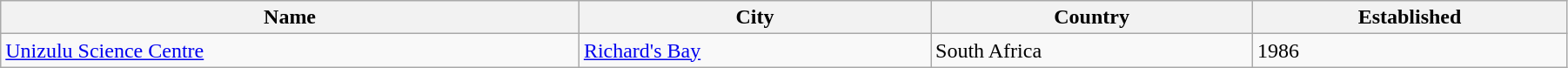<table class="wikitable sortable plainrowheaders" width="95%">
<tr>
<th>Name</th>
<th>City</th>
<th>Country</th>
<th>Established</th>
</tr>
<tr>
<td><a href='#'>Unizulu Science Centre</a></td>
<td><a href='#'>Richard's Bay</a></td>
<td>South Africa</td>
<td>1986</td>
</tr>
</table>
